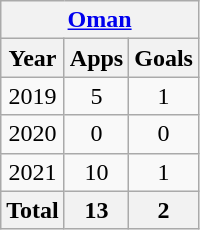<table class="wikitable" style="text-align:center">
<tr>
<th colspan="3"><a href='#'>Oman</a></th>
</tr>
<tr>
<th>Year</th>
<th>Apps</th>
<th>Goals</th>
</tr>
<tr>
<td>2019</td>
<td>5</td>
<td>1</td>
</tr>
<tr>
<td>2020</td>
<td>0</td>
<td>0</td>
</tr>
<tr>
<td>2021</td>
<td>10</td>
<td>1</td>
</tr>
<tr>
<th>Total</th>
<th>13</th>
<th>2</th>
</tr>
</table>
